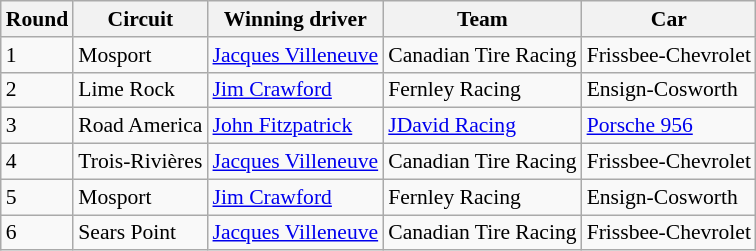<table class="wikitable" style="font-size: 90%;">
<tr>
<th>Round</th>
<th>Circuit</th>
<th>Winning driver</th>
<th>Team</th>
<th>Car</th>
</tr>
<tr>
<td>1</td>
<td>Mosport</td>
<td> <a href='#'>Jacques Villeneuve</a></td>
<td> Canadian Tire Racing</td>
<td>Frissbee-Chevrolet</td>
</tr>
<tr>
<td>2</td>
<td>Lime Rock</td>
<td> <a href='#'>Jim Crawford</a></td>
<td> Fernley Racing</td>
<td>Ensign-Cosworth</td>
</tr>
<tr>
<td>3</td>
<td>Road America</td>
<td> <a href='#'>John Fitzpatrick</a></td>
<td> <a href='#'>JDavid Racing</a></td>
<td><a href='#'>Porsche 956</a></td>
</tr>
<tr>
<td>4</td>
<td>Trois-Rivières</td>
<td> <a href='#'>Jacques Villeneuve</a></td>
<td> Canadian Tire Racing</td>
<td>Frissbee-Chevrolet</td>
</tr>
<tr>
<td>5</td>
<td>Mosport</td>
<td> <a href='#'>Jim Crawford</a></td>
<td> Fernley Racing</td>
<td>Ensign-Cosworth</td>
</tr>
<tr>
<td>6</td>
<td>Sears Point</td>
<td> <a href='#'>Jacques Villeneuve</a></td>
<td> Canadian Tire Racing</td>
<td>Frissbee-Chevrolet</td>
</tr>
</table>
